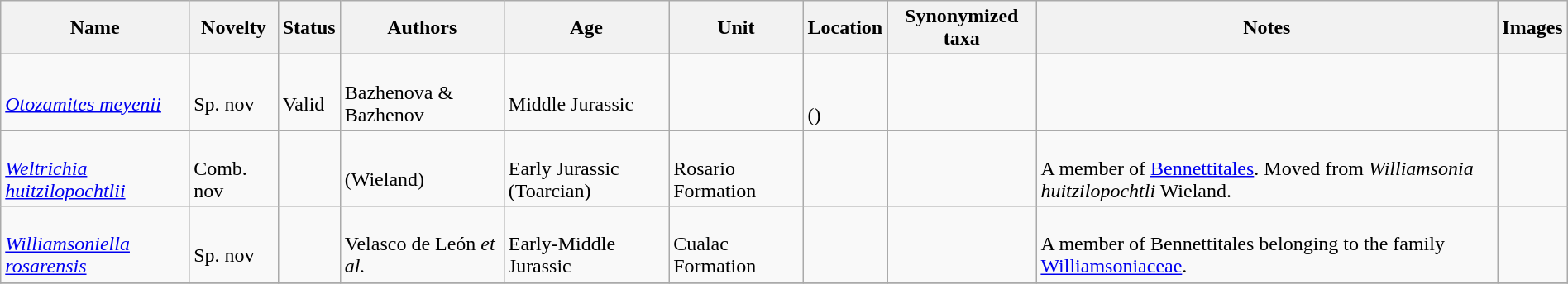<table class="wikitable sortable" align="center" width="100%">
<tr>
<th>Name</th>
<th>Novelty</th>
<th>Status</th>
<th>Authors</th>
<th>Age</th>
<th>Unit</th>
<th>Location</th>
<th>Synonymized taxa</th>
<th>Notes</th>
<th>Images</th>
</tr>
<tr>
<td><br><em><a href='#'>Otozamites meyenii</a></em></td>
<td><br>Sp. nov</td>
<td><br>Valid</td>
<td><br>Bazhenova & Bazhenov</td>
<td><br>Middle Jurassic</td>
<td></td>
<td><br><br>()</td>
<td></td>
<td></td>
<td></td>
</tr>
<tr>
<td><br><em><a href='#'>Weltrichia huitzilopochtlii</a></em></td>
<td><br>Comb. nov</td>
<td></td>
<td><br>(Wieland)</td>
<td><br>Early Jurassic (Toarcian)</td>
<td><br>Rosario Formation</td>
<td><br></td>
<td></td>
<td><br>A member of <a href='#'>Bennettitales</a>. Moved from <em>Williamsonia huitzilopochtli</em> Wieland.</td>
<td></td>
</tr>
<tr>
<td><br><em><a href='#'>Williamsoniella rosarensis</a></em></td>
<td><br>Sp. nov</td>
<td></td>
<td><br>Velasco de León <em>et al.</em></td>
<td><br>Early-Middle Jurassic</td>
<td><br>Cualac Formation</td>
<td><br></td>
<td></td>
<td><br>A member of Bennettitales belonging to the family <a href='#'>Williamsoniaceae</a>.</td>
<td></td>
</tr>
<tr>
</tr>
</table>
